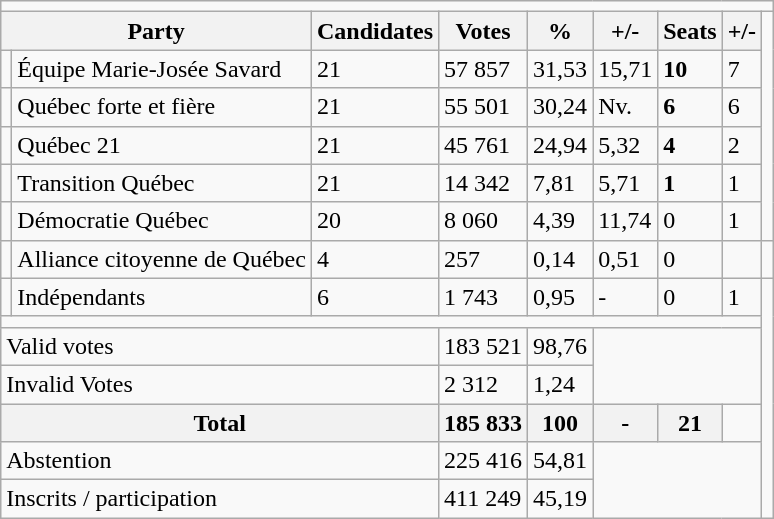<table class="wikitable">
<tr>
<td colspan="15"></td>
</tr>
<tr>
<th colspan="2">Party</th>
<th>Candidates</th>
<th>Votes</th>
<th>%</th>
<th>+/-</th>
<th>Seats</th>
<th>+/-</th>
</tr>
<tr>
<td></td>
<td>Équipe Marie-Josée Savard</td>
<td>21</td>
<td>57 857</td>
<td>31,53</td>
<td>15,71</td>
<td><strong>10</strong></td>
<td>7</td>
</tr>
<tr>
<td></td>
<td>Québec forte et fière</td>
<td>21</td>
<td>55 501</td>
<td>30,24</td>
<td><abbr>Nv.</abbr></td>
<td><strong>6</strong></td>
<td>6</td>
</tr>
<tr>
<td></td>
<td>Québec 21</td>
<td>21</td>
<td>45 761</td>
<td>24,94</td>
<td>5,32</td>
<td><strong>4</strong></td>
<td>2</td>
</tr>
<tr>
<td></td>
<td>Transition Québec</td>
<td>21</td>
<td>14 342</td>
<td>7,81</td>
<td>5,71</td>
<td><strong>1</strong></td>
<td>1</td>
</tr>
<tr>
<td></td>
<td>Démocratie Québec</td>
<td>20</td>
<td>8 060</td>
<td>4,39</td>
<td>11,74</td>
<td>0</td>
<td>1</td>
</tr>
<tr>
<td></td>
<td>Alliance citoyenne de Québec</td>
<td>4</td>
<td>257</td>
<td>0,14</td>
<td>0,51</td>
<td>0</td>
<td></td>
<td></td>
</tr>
<tr>
<td></td>
<td>Indépendants</td>
<td>6</td>
<td>1 743</td>
<td>0,95</td>
<td>-</td>
<td>0</td>
<td>1</td>
</tr>
<tr>
<td colspan="8"></td>
</tr>
<tr>
<td colspan="3">Valid votes</td>
<td>183 521</td>
<td>98,76</td>
<td colspan="3" rowspan="2"></td>
</tr>
<tr>
<td colspan="3">Invalid Votes</td>
<td>2 312</td>
<td>1,24</td>
</tr>
<tr>
<th colspan="3">Total</th>
<th>185 833</th>
<th>100</th>
<th>-</th>
<th>21</th>
<td></td>
</tr>
<tr>
<td colspan="3">Abstention</td>
<td>225 416</td>
<td>54,81</td>
<td colspan="3" rowspan="2"></td>
</tr>
<tr>
<td colspan="3">Inscrits / participation</td>
<td>411 249</td>
<td>45,19</td>
</tr>
</table>
